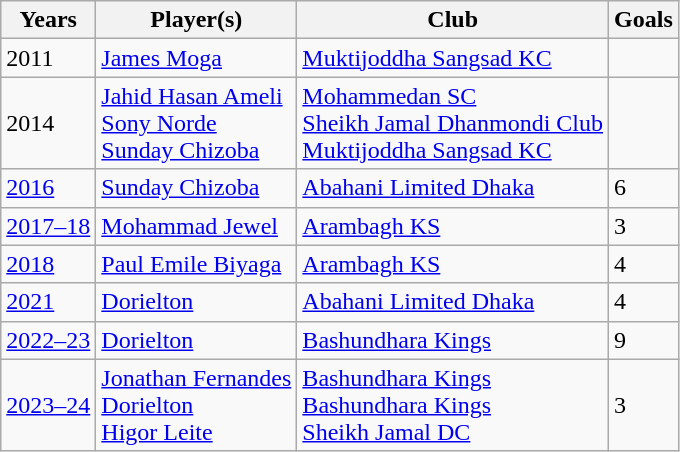<table class=wikitable>
<tr>
<th>Years</th>
<th>Player(s)</th>
<th>Club</th>
<th>Goals</th>
</tr>
<tr>
<td>2011</td>
<td> <a href='#'>James Moga</a></td>
<td><a href='#'>Muktijoddha Sangsad KC</a></td>
<td></td>
</tr>
<tr>
<td>2014</td>
<td> <a href='#'>Jahid Hasan Ameli</a><br> <a href='#'>Sony Norde</a><br> <a href='#'>Sunday Chizoba</a></td>
<td><a href='#'>Mohammedan SC</a><br><a href='#'>Sheikh Jamal Dhanmondi Club</a><br><a href='#'>Muktijoddha Sangsad KC</a></td>
<td></td>
</tr>
<tr>
<td><a href='#'>2016</a></td>
<td> <a href='#'>Sunday Chizoba</a></td>
<td><a href='#'>Abahani Limited Dhaka</a></td>
<td>6</td>
</tr>
<tr>
<td><a href='#'>2017–18</a></td>
<td> <a href='#'>Mohammad Jewel</a></td>
<td><a href='#'>Arambagh KS</a></td>
<td>3</td>
</tr>
<tr>
<td><a href='#'>2018</a></td>
<td> <a href='#'>Paul Emile Biyaga</a></td>
<td><a href='#'>Arambagh KS</a></td>
<td>4</td>
</tr>
<tr>
<td><a href='#'>2021</a></td>
<td> <a href='#'>Dorielton</a></td>
<td><a href='#'>Abahani Limited Dhaka</a></td>
<td>4</td>
</tr>
<tr>
<td><a href='#'>2022–23</a></td>
<td> <a href='#'>Dorielton</a></td>
<td><a href='#'>Bashundhara Kings</a></td>
<td>9</td>
</tr>
<tr>
<td><a href='#'>2023–24</a></td>
<td> <a href='#'>Jonathan Fernandes</a><br> <a href='#'>Dorielton</a><br> <a href='#'>Higor Leite</a></td>
<td><a href='#'>Bashundhara Kings</a><br><a href='#'>Bashundhara Kings</a><br><a href='#'>Sheikh Jamal DC</a></td>
<td>3</td>
</tr>
</table>
